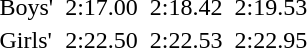<table>
<tr>
<td>Boys'<br></td>
<td></td>
<td>2:17.00</td>
<td></td>
<td>2:18.42</td>
<td></td>
<td>2:19.53</td>
</tr>
<tr>
<td>Girls'<br></td>
<td></td>
<td>2:22.50</td>
<td></td>
<td>2:22.53</td>
<td></td>
<td>2:22.95</td>
</tr>
</table>
